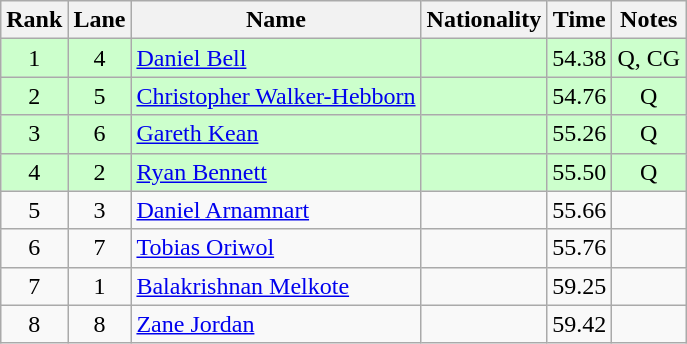<table class="wikitable sortable" style="text-align:center">
<tr>
<th>Rank</th>
<th>Lane</th>
<th>Name</th>
<th>Nationality</th>
<th>Time</th>
<th>Notes</th>
</tr>
<tr bgcolor=ccffcc>
<td>1</td>
<td>4</td>
<td align=left><a href='#'>Daniel Bell</a></td>
<td align=left></td>
<td>54.38</td>
<td>Q, CG</td>
</tr>
<tr bgcolor=ccffcc>
<td>2</td>
<td>5</td>
<td align=left><a href='#'>Christopher Walker-Hebborn</a></td>
<td align=left></td>
<td>54.76</td>
<td>Q</td>
</tr>
<tr bgcolor=ccffcc>
<td>3</td>
<td>6</td>
<td align=left><a href='#'>Gareth Kean</a></td>
<td align=left></td>
<td>55.26</td>
<td>Q</td>
</tr>
<tr bgcolor=ccffcc>
<td>4</td>
<td>2</td>
<td align=left><a href='#'>Ryan Bennett</a></td>
<td align=left></td>
<td>55.50</td>
<td>Q</td>
</tr>
<tr>
<td>5</td>
<td>3</td>
<td align=left><a href='#'>Daniel Arnamnart</a></td>
<td align=left></td>
<td>55.66</td>
<td></td>
</tr>
<tr>
<td>6</td>
<td>7</td>
<td align=left><a href='#'>Tobias Oriwol</a></td>
<td align=left></td>
<td>55.76</td>
<td></td>
</tr>
<tr>
<td>7</td>
<td>1</td>
<td align=left><a href='#'>Balakrishnan Melkote</a></td>
<td align=left></td>
<td>59.25</td>
<td></td>
</tr>
<tr>
<td>8</td>
<td>8</td>
<td align=left><a href='#'>Zane Jordan</a></td>
<td align=left></td>
<td>59.42</td>
<td></td>
</tr>
</table>
